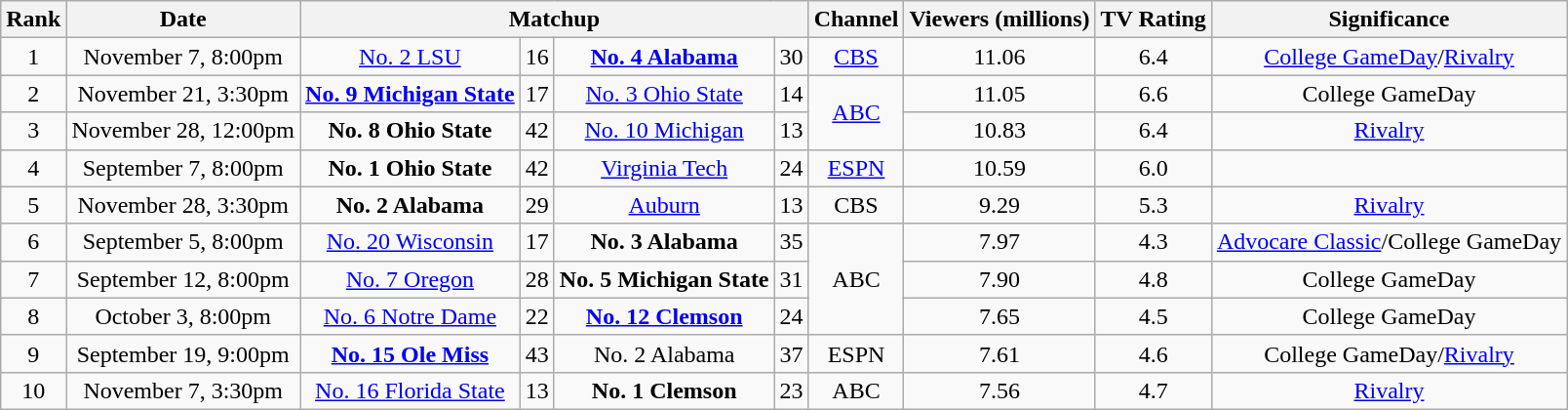<table class="wikitable" style="text-align:center;">
<tr>
<th>Rank</th>
<th>Date</th>
<th colspan=4>Matchup</th>
<th>Channel</th>
<th>Viewers (millions)</th>
<th>TV Rating </th>
<th>Significance</th>
</tr>
<tr>
<td>1</td>
<td>November 7, 8:00pm</td>
<td><a href='#'>No. 2 LSU</a></td>
<td>16</td>
<td><strong><a href='#'>No. 4 Alabama</a></strong></td>
<td>30</td>
<td><a href='#'>CBS</a></td>
<td>11.06</td>
<td>6.4</td>
<td><a href='#'>College GameDay</a>/<a href='#'>Rivalry</a></td>
</tr>
<tr>
<td>2</td>
<td>November 21, 3:30pm</td>
<td><strong><a href='#'>No. 9 Michigan State</a></strong></td>
<td>17</td>
<td><a href='#'>No. 3 Ohio State</a></td>
<td>14</td>
<td rowspan=2><a href='#'>ABC</a></td>
<td>11.05</td>
<td>6.6</td>
<td>College GameDay</td>
</tr>
<tr>
<td>3</td>
<td>November 28, 12:00pm</td>
<td><strong>No. 8 Ohio State</strong></td>
<td>42</td>
<td><a href='#'>No. 10 Michigan</a></td>
<td>13</td>
<td>10.83</td>
<td>6.4</td>
<td><a href='#'>Rivalry</a></td>
</tr>
<tr>
<td>4</td>
<td>September 7, 8:00pm</td>
<td><strong>No. 1 Ohio State</strong></td>
<td>42</td>
<td><a href='#'>Virginia Tech</a></td>
<td>24</td>
<td><a href='#'>ESPN</a></td>
<td>10.59</td>
<td>6.0</td>
<td></td>
</tr>
<tr>
<td>5</td>
<td>November 28, 3:30pm</td>
<td><strong>No. 2 Alabama</strong></td>
<td>29</td>
<td><a href='#'>Auburn</a></td>
<td>13</td>
<td>CBS</td>
<td>9.29</td>
<td>5.3</td>
<td><a href='#'>Rivalry</a></td>
</tr>
<tr>
<td>6</td>
<td>September 5, 8:00pm</td>
<td><a href='#'>No. 20 Wisconsin</a></td>
<td>17</td>
<td><strong>No. 3 Alabama</strong></td>
<td>35</td>
<td rowspan=3>ABC</td>
<td>7.97</td>
<td>4.3</td>
<td><a href='#'>Advocare Classic</a>/College GameDay</td>
</tr>
<tr>
<td>7</td>
<td>September 12, 8:00pm</td>
<td><a href='#'>No. 7 Oregon</a></td>
<td>28</td>
<td><strong>No. 5 Michigan State</strong></td>
<td>31</td>
<td>7.90</td>
<td>4.8</td>
<td>College GameDay</td>
</tr>
<tr>
<td>8</td>
<td>October 3, 8:00pm</td>
<td><a href='#'>No. 6 Notre Dame</a></td>
<td>22</td>
<td><strong><a href='#'>No. 12 Clemson</a></strong></td>
<td>24</td>
<td>7.65</td>
<td>4.5</td>
<td>College GameDay</td>
</tr>
<tr>
<td>9</td>
<td>September 19, 9:00pm</td>
<td><strong><a href='#'>No. 15 Ole Miss</a></strong></td>
<td>43</td>
<td>No. 2 Alabama</td>
<td>37</td>
<td>ESPN</td>
<td>7.61</td>
<td>4.6</td>
<td>College GameDay/<a href='#'>Rivalry</a></td>
</tr>
<tr>
<td>10</td>
<td>November 7, 3:30pm</td>
<td><a href='#'>No. 16 Florida State</a></td>
<td>13</td>
<td><strong>No. 1 Clemson</strong></td>
<td>23</td>
<td>ABC</td>
<td>7.56</td>
<td>4.7</td>
<td><a href='#'>Rivalry</a></td>
</tr>
</table>
